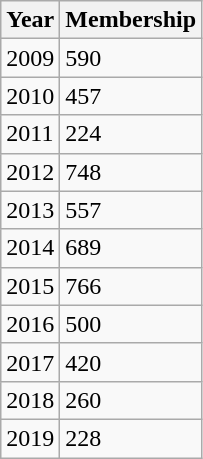<table class="wikitable">
<tr>
<th>Year</th>
<th>Membership</th>
</tr>
<tr>
<td>2009</td>
<td>590</td>
</tr>
<tr>
<td>2010</td>
<td>457</td>
</tr>
<tr>
<td>2011</td>
<td>224</td>
</tr>
<tr>
<td>2012</td>
<td>748</td>
</tr>
<tr>
<td>2013</td>
<td>557</td>
</tr>
<tr>
<td>2014</td>
<td>689</td>
</tr>
<tr>
<td>2015</td>
<td>766</td>
</tr>
<tr>
<td>2016</td>
<td>500</td>
</tr>
<tr>
<td>2017</td>
<td>420</td>
</tr>
<tr>
<td>2018</td>
<td>260</td>
</tr>
<tr>
<td>2019</td>
<td>228</td>
</tr>
</table>
